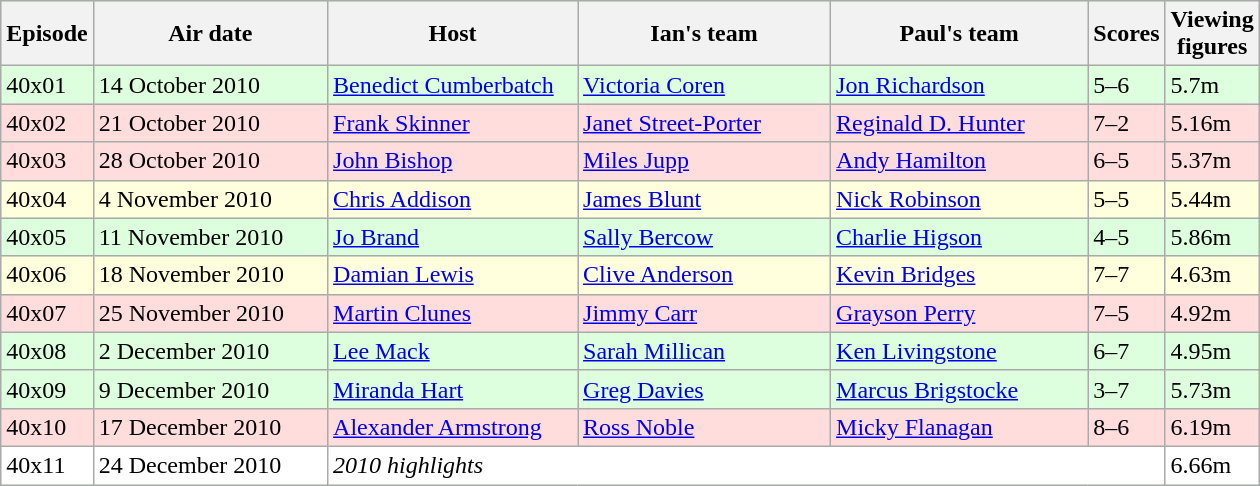<table class="wikitable"  style="width:840px; background:#dfd;">
<tr>
<th style="width:5%;">Episode</th>
<th style="width:21%;">Air date</th>
<th style="width:22%;">Host</th>
<th style="width:23%;">Ian's team</th>
<th style="width:23%;">Paul's team</th>
<th style="width:5%;">Scores</th>
<th style="width:120%;">Viewing figures</th>
</tr>
<tr>
<td>40x01</td>
<td>14 October 2010</td>
<td><a href='#'>Benedict Cumberbatch</a></td>
<td><a href='#'>Victoria Coren</a></td>
<td><a href='#'>Jon Richardson</a></td>
<td>5–6</td>
<td>5.7m</td>
</tr>
<tr style="background:#fdd;">
<td>40x02</td>
<td>21 October 2010</td>
<td><a href='#'>Frank Skinner</a></td>
<td><a href='#'>Janet Street-Porter</a></td>
<td><a href='#'>Reginald D. Hunter</a></td>
<td>7–2</td>
<td>5.16m</td>
</tr>
<tr style="background:#fdd;">
<td>40x03</td>
<td>28 October 2010</td>
<td><a href='#'>John Bishop</a></td>
<td><a href='#'>Miles Jupp</a></td>
<td><a href='#'>Andy Hamilton</a></td>
<td>6–5</td>
<td>5.37m</td>
</tr>
<tr style="background:#ffd;">
<td>40x04</td>
<td>4 November 2010</td>
<td><a href='#'>Chris Addison</a></td>
<td><a href='#'>James Blunt</a></td>
<td><a href='#'>Nick Robinson</a></td>
<td>5–5</td>
<td>5.44m</td>
</tr>
<tr>
<td>40x05</td>
<td>11 November 2010</td>
<td><a href='#'>Jo Brand</a></td>
<td><a href='#'>Sally Bercow</a></td>
<td><a href='#'>Charlie Higson</a></td>
<td>4–5</td>
<td>5.86m</td>
</tr>
<tr style="background:#ffd;">
<td>40x06</td>
<td>18 November 2010</td>
<td><a href='#'>Damian Lewis</a></td>
<td><a href='#'>Clive Anderson</a></td>
<td><a href='#'>Kevin Bridges</a></td>
<td>7–7</td>
<td>4.63m</td>
</tr>
<tr style="background:#fdd;">
<td>40x07</td>
<td>25 November 2010</td>
<td><a href='#'>Martin Clunes</a></td>
<td><a href='#'>Jimmy Carr</a></td>
<td><a href='#'>Grayson Perry</a></td>
<td>7–5</td>
<td>4.92m</td>
</tr>
<tr>
<td>40x08</td>
<td>2 December 2010</td>
<td><a href='#'>Lee Mack</a></td>
<td><a href='#'>Sarah Millican</a></td>
<td><a href='#'>Ken Livingstone</a></td>
<td>6–7</td>
<td>4.95m</td>
</tr>
<tr>
<td>40x09</td>
<td>9 December 2010</td>
<td><a href='#'>Miranda Hart</a></td>
<td><a href='#'>Greg Davies</a></td>
<td><a href='#'>Marcus Brigstocke</a></td>
<td>3–7</td>
<td>5.73m</td>
</tr>
<tr style="background:#fdd;">
<td>40x10</td>
<td>17 December 2010</td>
<td><a href='#'>Alexander Armstrong</a></td>
<td><a href='#'>Ross Noble</a></td>
<td><a href='#'>Micky Flanagan</a></td>
<td>8–6</td>
<td>6.19m</td>
</tr>
<tr style="background:#fff;">
<td>40x11</td>
<td>24 December 2010</td>
<td colspan="4"><em>2010 highlights</em></td>
<td>6.66m</td>
</tr>
</table>
